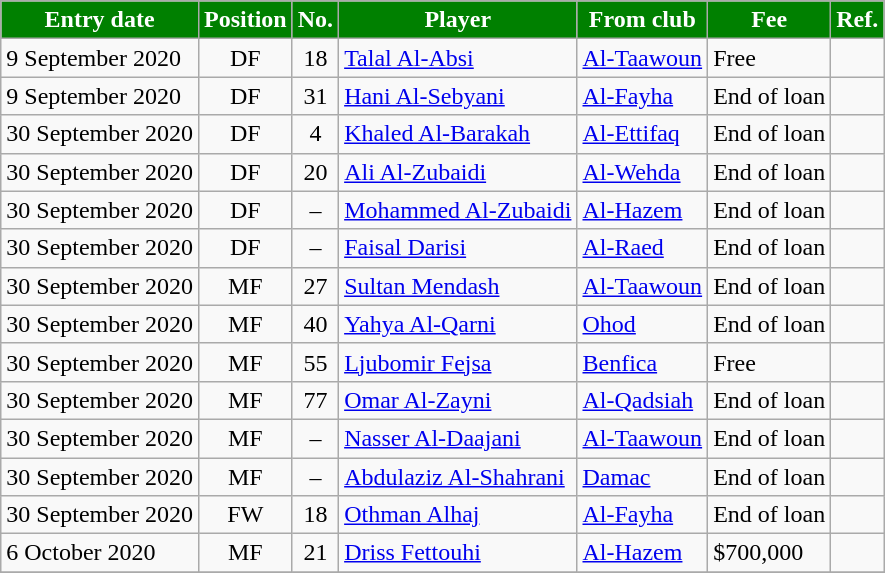<table class="wikitable sortable">
<tr>
<th style="background:green; color:white;"><strong>Entry date</strong></th>
<th style="background:green; color:white;"><strong>Position</strong></th>
<th style="background:green; color:white;"><strong>No.</strong></th>
<th style="background:green; color:white;"><strong>Player</strong></th>
<th style="background:green; color:white;"><strong>From club</strong></th>
<th style="background:green; color:white;"><strong>Fee</strong></th>
<th style="background:green; color:white;"><strong>Ref.</strong></th>
</tr>
<tr>
<td>9 September 2020</td>
<td style="text-align:center;">DF</td>
<td style="text-align:center;">18</td>
<td style="text-align:left;"> <a href='#'>Talal Al-Absi</a></td>
<td style="text-align:left;"> <a href='#'>Al-Taawoun</a></td>
<td>Free</td>
<td></td>
</tr>
<tr>
<td>9 September 2020</td>
<td style="text-align:center;">DF</td>
<td style="text-align:center;">31</td>
<td style="text-align:left;"> <a href='#'>Hani Al-Sebyani</a></td>
<td style="text-align:left;"> <a href='#'>Al-Fayha</a></td>
<td>End of loan</td>
<td></td>
</tr>
<tr>
<td>30 September 2020</td>
<td style="text-align:center;">DF</td>
<td style="text-align:center;">4</td>
<td style="text-align:left;"> <a href='#'>Khaled Al-Barakah</a></td>
<td style="text-align:left;"> <a href='#'>Al-Ettifaq</a></td>
<td>End of loan</td>
<td></td>
</tr>
<tr>
<td>30 September 2020</td>
<td style="text-align:center;">DF</td>
<td style="text-align:center;">20</td>
<td style="text-align:left;"> <a href='#'>Ali Al-Zubaidi</a></td>
<td style="text-align:left;"> <a href='#'>Al-Wehda</a></td>
<td>End of loan</td>
<td></td>
</tr>
<tr>
<td>30 September 2020</td>
<td style="text-align:center;">DF</td>
<td style="text-align:center;">–</td>
<td style="text-align:left;"> <a href='#'>Mohammed Al-Zubaidi</a></td>
<td style="text-align:left;"> <a href='#'>Al-Hazem</a></td>
<td>End of loan</td>
<td></td>
</tr>
<tr>
<td>30 September 2020</td>
<td style="text-align:center;">DF</td>
<td style="text-align:center;">–</td>
<td style="text-align:left;"> <a href='#'>Faisal Darisi</a></td>
<td style="text-align:left;"> <a href='#'>Al-Raed</a></td>
<td>End of loan</td>
<td></td>
</tr>
<tr>
<td>30 September 2020</td>
<td style="text-align:center;">MF</td>
<td style="text-align:center;">27</td>
<td style="text-align:left;"> <a href='#'>Sultan Mendash</a></td>
<td style="text-align:left;"> <a href='#'>Al-Taawoun</a></td>
<td>End of loan</td>
<td></td>
</tr>
<tr>
<td>30 September 2020</td>
<td style="text-align:center;">MF</td>
<td style="text-align:center;">40</td>
<td style="text-align:left;"> <a href='#'>Yahya Al-Qarni</a></td>
<td style="text-align:left;"> <a href='#'>Ohod</a></td>
<td>End of loan</td>
<td></td>
</tr>
<tr>
<td>30 September 2020</td>
<td style="text-align:center;">MF</td>
<td style="text-align:center;">55</td>
<td style="text-align:left;"> <a href='#'>Ljubomir Fejsa</a></td>
<td style="text-align:left;"> <a href='#'>Benfica</a></td>
<td>Free</td>
<td></td>
</tr>
<tr>
<td>30 September 2020</td>
<td style="text-align:center;">MF</td>
<td style="text-align:center;">77</td>
<td style="text-align:left;"> <a href='#'>Omar Al-Zayni</a></td>
<td style="text-align:left;"> <a href='#'>Al-Qadsiah</a></td>
<td>End of loan</td>
<td></td>
</tr>
<tr>
<td>30 September 2020</td>
<td style="text-align:center;">MF</td>
<td style="text-align:center;">–</td>
<td style="text-align:left;"> <a href='#'>Nasser Al-Daajani</a></td>
<td style="text-align:left;"> <a href='#'>Al-Taawoun</a></td>
<td>End of loan</td>
<td></td>
</tr>
<tr>
<td>30 September 2020</td>
<td style="text-align:center;">MF</td>
<td style="text-align:center;">–</td>
<td style="text-align:left;"> <a href='#'>Abdulaziz Al-Shahrani</a></td>
<td style="text-align:left;"> <a href='#'>Damac</a></td>
<td>End of loan</td>
<td></td>
</tr>
<tr>
<td>30 September 2020</td>
<td style="text-align:center;">FW</td>
<td style="text-align:center;">18</td>
<td style="text-align:left;"> <a href='#'>Othman Alhaj</a></td>
<td style="text-align:left;"> <a href='#'>Al-Fayha</a></td>
<td>End of loan</td>
<td></td>
</tr>
<tr>
<td>6 October 2020</td>
<td style="text-align:center;">MF</td>
<td style="text-align:center;">21</td>
<td style="text-align:left;"> <a href='#'>Driss Fettouhi</a></td>
<td style="text-align:left;"> <a href='#'>Al-Hazem</a></td>
<td>$700,000</td>
<td></td>
</tr>
<tr>
</tr>
</table>
